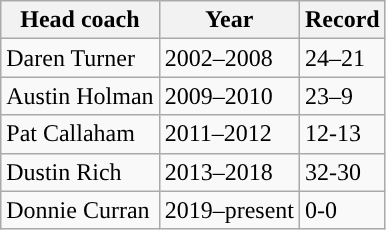<table class="wikitable"; style= "text-align: ">
<tr>
<th width=px>Head coach</th>
<th width=px>Year</th>
<th width=px>Record</th>
</tr>
<tr>
<td>Daren Turner</td>
<td>2002–2008</td>
<td>24–21</td>
</tr>
<tr>
<td>Austin Holman</td>
<td>2009–2010</td>
<td>23–9</td>
</tr>
<tr>
<td>Pat Callaham</td>
<td>2011–2012</td>
<td>12-13</td>
</tr>
<tr>
<td>Dustin Rich</td>
<td>2013–2018</td>
<td>32-30</td>
</tr>
<tr>
<td>Donnie Curran</td>
<td>2019–present</td>
<td>0-0</td>
</tr>
</table>
